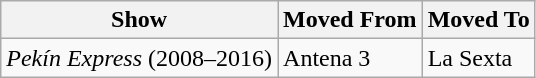<table class="wikitable sortable">
<tr ">
<th>Show</th>
<th>Moved From</th>
<th>Moved To</th>
</tr>
<tr>
<td><em>Pekín Express</em> (2008–2016)</td>
<td>Antena 3</td>
<td>La Sexta</td>
</tr>
</table>
